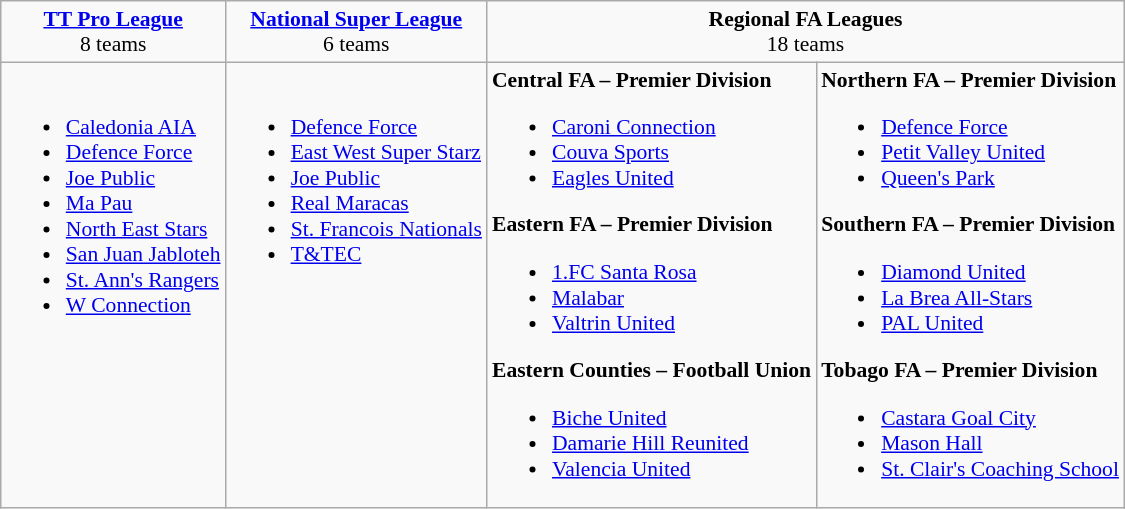<table class="wikitable" style="font-size:90%;">
<tr>
<td align="center"><strong><a href='#'>TT Pro League</a></strong><br>8 teams</td>
<td align="center"><strong><a href='#'>National Super League</a></strong><br>6 teams</td>
<td align="center" colspan="2"><strong>Regional FA Leagues</strong><br>18 teams</td>
</tr>
<tr valign="top">
<td><br><ul><li><a href='#'>Caledonia AIA</a></li><li><a href='#'>Defence Force</a></li><li><a href='#'>Joe Public</a></li><li><a href='#'>Ma Pau</a></li><li><a href='#'>North East Stars</a></li><li><a href='#'>San Juan Jabloteh</a></li><li><a href='#'>St. Ann's Rangers</a></li><li><a href='#'>W Connection</a></li></ul></td>
<td><br><ul><li><a href='#'>Defence Force</a></li><li><a href='#'>East West Super Starz</a></li><li><a href='#'>Joe Public</a></li><li><a href='#'>Real Maracas</a></li><li><a href='#'>St. Francois Nationals</a></li><li><a href='#'>T&TEC</a></li></ul></td>
<td><strong>Central FA – Premier Division</strong><br><ul><li><a href='#'>Caroni Connection</a></li><li><a href='#'>Couva Sports</a></li><li><a href='#'>Eagles United</a></li></ul><strong>Eastern FA – Premier Division</strong><ul><li><a href='#'>1.FC Santa Rosa</a></li><li><a href='#'>Malabar</a></li><li><a href='#'>Valtrin United</a></li></ul><strong>Eastern Counties – Football Union</strong><ul><li><a href='#'>Biche United</a></li><li><a href='#'>Damarie Hill Reunited</a></li><li><a href='#'>Valencia United</a></li></ul></td>
<td><strong>Northern FA – Premier Division</strong><br><ul><li><a href='#'>Defence Force</a></li><li><a href='#'>Petit Valley United</a></li><li><a href='#'>Queen's Park</a></li></ul><strong>Southern FA – Premier Division</strong><ul><li><a href='#'>Diamond United</a></li><li><a href='#'>La Brea All-Stars</a></li><li><a href='#'>PAL United</a></li></ul><strong>Tobago FA – Premier Division</strong><ul><li><a href='#'>Castara Goal City</a></li><li><a href='#'>Mason Hall</a></li><li><a href='#'>St. Clair's Coaching School</a></li></ul></td>
</tr>
</table>
